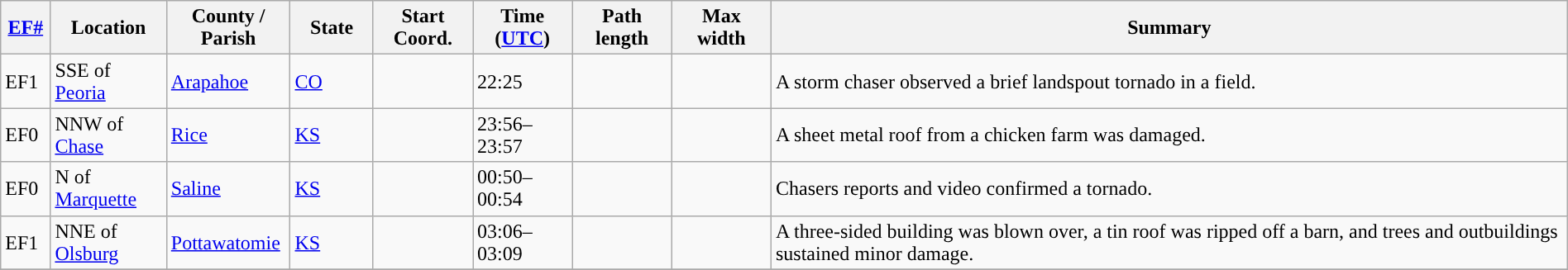<table class="wikitable sortable" style="width:100%;">
<tr>
<th scope="col"  style="width:3%; text-align:center;"><a href='#'>EF#</a></th>
<th scope="col"  style="width:7%; text-align:center;" class="unsortable">Location</th>
<th scope="col"  style="width:6%; text-align:center;" class="unsortable">County / Parish</th>
<th scope="col"  style="width:5%; text-align:center;">State</th>
<th scope="col"  style="width:6%; text-align:center;">Start Coord.</th>
<th scope="col"  style="width:6%; text-align:center;">Time (<a href='#'>UTC</a>)</th>
<th scope="col"  style="width:6%; text-align:center;">Path length</th>
<th scope="col"  style="width:6%; text-align:center;">Max width</th>
<th scope="col" class="unsortable" style="width:48%; text-align:center;">Summary</th>
</tr>
<tr>
<td>EF1</td>
<td>SSE of <a href='#'>Peoria</a></td>
<td><a href='#'>Arapahoe</a></td>
<td><a href='#'>CO</a></td>
<td></td>
<td>22:25</td>
<td></td>
<td></td>
<td>A storm chaser observed a brief landspout tornado in a field.</td>
</tr>
<tr>
<td>EF0</td>
<td>NNW of <a href='#'>Chase</a></td>
<td><a href='#'>Rice</a></td>
<td><a href='#'>KS</a></td>
<td></td>
<td>23:56–23:57</td>
<td></td>
<td></td>
<td>A sheet metal roof from a chicken farm was damaged.</td>
</tr>
<tr>
<td>EF0</td>
<td>N of <a href='#'>Marquette</a></td>
<td><a href='#'>Saline</a></td>
<td><a href='#'>KS</a></td>
<td></td>
<td>00:50–00:54</td>
<td></td>
<td></td>
<td>Chasers reports and video confirmed a tornado.</td>
</tr>
<tr>
<td>EF1</td>
<td>NNE of <a href='#'>Olsburg</a></td>
<td><a href='#'>Pottawatomie</a></td>
<td><a href='#'>KS</a></td>
<td></td>
<td>03:06–03:09</td>
<td></td>
<td></td>
<td>A three-sided building was blown over, a tin roof was ripped off a barn, and trees and outbuildings sustained minor damage.</td>
</tr>
<tr>
</tr>
</table>
